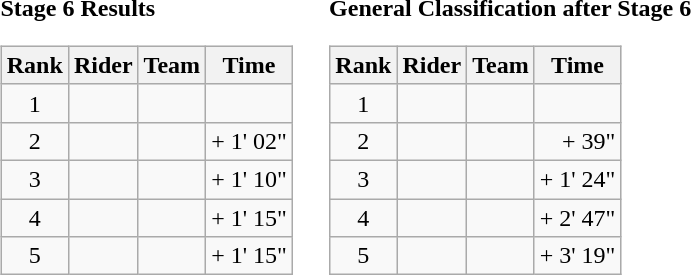<table>
<tr>
<td><strong>Stage 6 Results</strong><br><table class="wikitable">
<tr>
<th>Rank</th>
<th>Rider</th>
<th>Team</th>
<th>Time</th>
</tr>
<tr>
<td style="text-align:center;">1</td>
<td></td>
<td></td>
<td style="text-align:right;"></td>
</tr>
<tr>
<td style="text-align:center;">2</td>
<td></td>
<td></td>
<td style="text-align:right;">+ 1' 02"</td>
</tr>
<tr>
<td style="text-align:center;">3</td>
<td></td>
<td></td>
<td style="text-align:right;">+ 1' 10"</td>
</tr>
<tr>
<td style="text-align:center;">4</td>
<td></td>
<td></td>
<td style="text-align:right;">+ 1' 15"</td>
</tr>
<tr>
<td style="text-align:center;">5</td>
<td> </td>
<td></td>
<td style="text-align:right;">+ 1' 15"</td>
</tr>
</table>
</td>
<td></td>
<td><strong>General Classification after Stage 6</strong><br><table class="wikitable">
<tr>
<th>Rank</th>
<th>Rider</th>
<th>Team</th>
<th>Time</th>
</tr>
<tr>
<td style="text-align:center;">1</td>
<td> </td>
<td></td>
<td style="text-align:right;"></td>
</tr>
<tr>
<td style="text-align:center;">2</td>
<td></td>
<td></td>
<td style="text-align:right;">+ 39"</td>
</tr>
<tr>
<td style="text-align:center;">3</td>
<td></td>
<td></td>
<td style="text-align:right;">+ 1' 24"</td>
</tr>
<tr>
<td style="text-align:center;">4</td>
<td></td>
<td></td>
<td style="text-align:right;">+ 2' 47"</td>
</tr>
<tr>
<td style="text-align:center;">5</td>
<td></td>
<td></td>
<td style="text-align:right;">+ 3' 19"</td>
</tr>
</table>
</td>
</tr>
</table>
